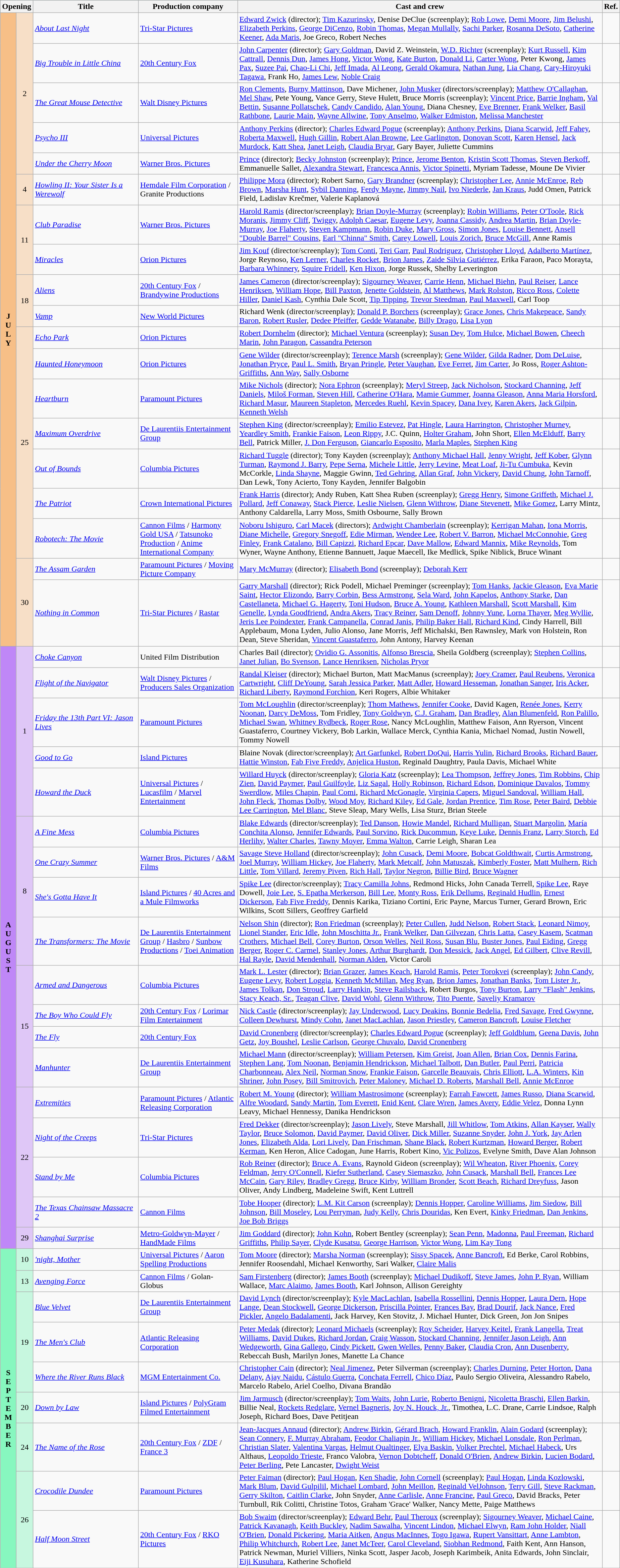<table class="wikitable sortable">
<tr style="background:#b0e0e6; text-align:center;">
<th colspan="2">Opening</th>
<th style="width:17%;">Title</th>
<th style="width:16%;">Production company</th>
<th>Cast and crew</th>
<th class="unsortable">Ref.</th>
</tr>
<tr>
<th rowspan="19" style="text-align:center; background:#f7bf87;"><strong>J<br>U<br>L<br>Y</strong></th>
<td rowspan="5" style="text-align:center; background:#f7dfc7;">2</td>
<td><em><a href='#'>About Last Night</a></em></td>
<td><a href='#'>Tri-Star Pictures</a></td>
<td><a href='#'>Edward Zwick</a> (director); <a href='#'>Tim Kazurinsky</a>, Denise DeClue (screenplay); <a href='#'>Rob Lowe</a>, <a href='#'>Demi Moore</a>, <a href='#'>Jim Belushi</a>, <a href='#'>Elizabeth Perkins</a>, <a href='#'>George DiCenzo</a>, <a href='#'>Robin Thomas</a>, <a href='#'>Megan Mullally</a>, <a href='#'>Sachi Parker</a>, <a href='#'>Rosanna DeSoto</a>, <a href='#'>Catherine Keener</a>, <a href='#'>Ada Maris</a>, Joe Greco, Robert Neches</td>
<td></td>
</tr>
<tr>
<td><em><a href='#'>Big Trouble in Little China</a></em></td>
<td><a href='#'>20th Century Fox</a></td>
<td><a href='#'>John Carpenter</a> (director); <a href='#'>Gary Goldman</a>, David Z. Weinstein, <a href='#'>W.D. Richter</a> (screenplay); <a href='#'>Kurt Russell</a>, <a href='#'>Kim Cattrall</a>, <a href='#'>Dennis Dun</a>, <a href='#'>James Hong</a>, <a href='#'>Victor Wong</a>, <a href='#'>Kate Burton</a>, <a href='#'>Donald Li</a>, <a href='#'>Carter Wong</a>, Peter Kwong, <a href='#'>James Pax</a>, <a href='#'>Suzee Pai</a>, <a href='#'>Chao-Li Chi</a>, <a href='#'>Jeff Imada</a>, <a href='#'>Al Leong</a>, <a href='#'>Gerald Okamura</a>, <a href='#'>Nathan Jung</a>, <a href='#'>Lia Chang</a>, <a href='#'>Cary-Hiroyuki Tagawa</a>, Frank Ho, <a href='#'>James Lew</a>, <a href='#'>Noble Craig</a></td>
<td></td>
</tr>
<tr>
<td><em><a href='#'>The Great Mouse Detective</a></em></td>
<td><a href='#'>Walt Disney Pictures</a></td>
<td><a href='#'>Ron Clements</a>, <a href='#'>Burny Mattinson</a>, Dave Michener, <a href='#'>John Musker</a> (directors/screenplay); <a href='#'>Matthew O'Callaghan</a>, <a href='#'>Mel Shaw</a>, Pete Young, Vance Gerry, Steve Hulett, Bruce Morris (screenplay); <a href='#'>Vincent Price</a>, <a href='#'>Barrie Ingham</a>, <a href='#'>Val Bettin</a>, <a href='#'>Susanne Pollatschek</a>, <a href='#'>Candy Candido</a>, <a href='#'>Alan Young</a>, Diana Chesney, <a href='#'>Eve Brenner</a>, <a href='#'>Frank Welker</a>, <a href='#'>Basil Rathbone</a>, <a href='#'>Laurie Main</a>, <a href='#'>Wayne Allwine</a>, <a href='#'>Tony Anselmo</a>, <a href='#'>Walker Edmiston</a>, <a href='#'>Melissa Manchester</a></td>
<td></td>
</tr>
<tr>
<td><em><a href='#'>Psycho III</a></em></td>
<td><a href='#'>Universal Pictures</a></td>
<td><a href='#'>Anthony Perkins</a> (director); <a href='#'>Charles Edward Pogue</a> (screenplay); <a href='#'>Anthony Perkins</a>, <a href='#'>Diana Scarwid</a>, <a href='#'>Jeff Fahey</a>, <a href='#'>Roberta Maxwell</a>, <a href='#'>Hugh Gillin</a>, <a href='#'>Robert Alan Browne</a>, <a href='#'>Lee Garlington</a>, <a href='#'>Donovan Scott</a>, <a href='#'>Karen Hensel</a>, <a href='#'>Jack Murdock</a>, <a href='#'>Katt Shea</a>, <a href='#'>Janet Leigh</a>, <a href='#'>Claudia Bryar</a>, Gary Bayer, Juliette Cummins</td>
<td></td>
</tr>
<tr>
<td><em><a href='#'>Under the Cherry Moon</a></em></td>
<td><a href='#'>Warner Bros. Pictures</a></td>
<td><a href='#'>Prince</a> (director); <a href='#'>Becky Johnston</a> (screenplay); <a href='#'>Prince</a>, <a href='#'>Jerome Benton</a>, <a href='#'>Kristin Scott Thomas</a>, <a href='#'>Steven Berkoff</a>, Emmanuelle Sallet, <a href='#'>Alexandra Stewart</a>, <a href='#'>Francesca Annis</a>, <a href='#'>Victor Spinetti</a>, Myriam Tadesse, Moune De Vivier</td>
<td></td>
</tr>
<tr>
<td style="text-align:center; background:#f7dfc7;">4</td>
<td><em><a href='#'>Howling II: Your Sister Is a Werewolf</a></em></td>
<td><a href='#'>Hemdale Film Corporation</a> / Granite Productions</td>
<td><a href='#'>Philippe Mora</a> (director); Robert Sarno, <a href='#'>Gary Brandner</a> (screenplay); <a href='#'>Christopher Lee</a>, <a href='#'>Annie McEnroe</a>, <a href='#'>Reb Brown</a>, <a href='#'>Marsha Hunt</a>, <a href='#'>Sybil Danning</a>, <a href='#'>Ferdy Mayne</a>, <a href='#'>Jimmy Nail</a>, <a href='#'>Ivo Niederle</a>, <a href='#'>Jan Kraus</a>, Judd Omen, Patrick Field, Ladislav Krečmer, Valerie Kaplanová</td>
<td></td>
</tr>
<tr>
<td rowspan="2" style="text-align:center; background:#f7dfc7;">11</td>
<td><em><a href='#'>Club Paradise</a></em></td>
<td><a href='#'>Warner Bros. Pictures</a></td>
<td><a href='#'>Harold Ramis</a> (director/screenplay); <a href='#'>Brian Doyle-Murray</a> (screenplay); <a href='#'>Robin Williams</a>, <a href='#'>Peter O'Toole</a>, <a href='#'>Rick Moranis</a>, <a href='#'>Jimmy Cliff</a>, <a href='#'>Twiggy</a>, <a href='#'>Adolph Caesar</a>, <a href='#'>Eugene Levy</a>, <a href='#'>Joanna Cassidy</a>, <a href='#'>Andrea Martin</a>, <a href='#'>Brian Doyle-Murray</a>, <a href='#'>Joe Flaherty</a>, <a href='#'>Steven Kampmann</a>, <a href='#'>Robin Duke</a>, <a href='#'>Mary Gross</a>, <a href='#'>Simon Jones</a>, <a href='#'>Louise Bennett</a>, <a href='#'>Ansell "Double Barrel" Cousins</a>, <a href='#'>Earl "Chinna" Smith</a>, <a href='#'>Carey Lowell</a>, <a href='#'>Louis Zorich</a>, <a href='#'>Bruce McGill</a>, Anne Ramis</td>
<td></td>
</tr>
<tr>
<td><em><a href='#'>Miracles</a></em></td>
<td><a href='#'>Orion Pictures</a></td>
<td><a href='#'>Jim Kouf</a> (director/screenplay); <a href='#'>Tom Conti</a>, <a href='#'>Teri Garr</a>, <a href='#'>Paul Rodriguez</a>, <a href='#'>Christopher Lloyd</a>, <a href='#'>Adalberto Martínez</a>, Jorge Reynoso, <a href='#'>Ken Lerner</a>, <a href='#'>Charles Rocket</a>, <a href='#'>Brion James</a>, <a href='#'>Zaide Silvia Gutiérrez</a>, Erika Faraon, Paco Morayta, <a href='#'>Barbara Whinnery</a>, <a href='#'>Squire Fridell</a>, <a href='#'>Ken Hixon</a>, Jorge Russek, Shelby Leverington</td>
<td></td>
</tr>
<tr>
<td rowspan="2" style="text-align:center; background:#f7dfc7;">18</td>
<td><em><a href='#'>Aliens</a></em></td>
<td><a href='#'>20th Century Fox</a> / <a href='#'>Brandywine Productions</a></td>
<td><a href='#'>James Cameron</a> (director/screenplay); <a href='#'>Sigourney Weaver</a>, <a href='#'>Carrie Henn</a>, <a href='#'>Michael Biehn</a>, <a href='#'>Paul Reiser</a>, <a href='#'>Lance Henriksen</a>, <a href='#'>William Hope</a>, <a href='#'>Bill Paxton</a>, <a href='#'>Jenette Goldstein</a>, <a href='#'>Al Matthews</a>, <a href='#'>Mark Rolston</a>, <a href='#'>Ricco Ross</a>, <a href='#'>Colette Hiller</a>, <a href='#'>Daniel Kash</a>, Cynthia Dale Scott, <a href='#'>Tip Tipping</a>, <a href='#'>Trevor Steedman</a>, <a href='#'>Paul Maxwell</a>, Carl Toop</td>
<td></td>
</tr>
<tr>
<td><em><a href='#'>Vamp</a></em></td>
<td><a href='#'>New World Pictures</a></td>
<td>Richard Wenk (director/screenplay); <a href='#'>Donald P. Borchers</a> (screenplay); <a href='#'>Grace Jones</a>, <a href='#'>Chris Makepeace</a>, <a href='#'>Sandy Baron</a>, <a href='#'>Robert Rusler</a>, <a href='#'>Dedee Pfeiffer</a>, <a href='#'>Gedde Watanabe</a>, <a href='#'>Billy Drago</a>, <a href='#'>Lisa Lyon</a></td>
<td></td>
</tr>
<tr>
<td rowspan="7" style="text-align:center; background:#f7dfc7;">25</td>
<td><em><a href='#'>Echo Park</a></em></td>
<td><a href='#'>Orion Pictures</a></td>
<td><a href='#'>Robert Dornhelm</a> (director); <a href='#'>Michael Ventura</a> (screenplay); <a href='#'>Susan Dey</a>, <a href='#'>Tom Hulce</a>, <a href='#'>Michael Bowen</a>, <a href='#'>Cheech Marin</a>, <a href='#'>John Paragon</a>, <a href='#'>Cassandra Peterson</a></td>
<td></td>
</tr>
<tr>
<td><em><a href='#'>Haunted Honeymoon</a></em></td>
<td><a href='#'>Orion Pictures</a></td>
<td><a href='#'>Gene Wilder</a> (director/screenplay); <a href='#'>Terence Marsh</a> (screenplay); <a href='#'>Gene Wilder</a>, <a href='#'>Gilda Radner</a>, <a href='#'>Dom DeLuise</a>, <a href='#'>Jonathan Pryce</a>, <a href='#'>Paul L. Smith</a>, <a href='#'>Bryan Pringle</a>, <a href='#'>Peter Vaughan</a>, <a href='#'>Eve Ferret</a>, <a href='#'>Jim Carter</a>, Jo Ross, <a href='#'>Roger Ashton-Griffiths</a>, <a href='#'>Ann Way</a>, <a href='#'>Sally Osborne</a></td>
<td></td>
</tr>
<tr>
<td><em><a href='#'>Heartburn</a></em></td>
<td><a href='#'>Paramount Pictures</a></td>
<td><a href='#'>Mike Nichols</a> (director); <a href='#'>Nora Ephron</a> (screenplay); <a href='#'>Meryl Streep</a>, <a href='#'>Jack Nicholson</a>, <a href='#'>Stockard Channing</a>, <a href='#'>Jeff Daniels</a>, <a href='#'>Miloš Forman</a>, <a href='#'>Steven Hill</a>, <a href='#'>Catherine O'Hara</a>, <a href='#'>Mamie Gummer</a>, <a href='#'>Joanna Gleason</a>, <a href='#'>Anna Maria Horsford</a>, <a href='#'>Richard Masur</a>, <a href='#'>Maureen Stapleton</a>, <a href='#'>Mercedes Ruehl</a>, <a href='#'>Kevin Spacey</a>, <a href='#'>Dana Ivey</a>, <a href='#'>Karen Akers</a>, <a href='#'>Jack Gilpin</a>, <a href='#'>Kenneth Welsh</a></td>
<td></td>
</tr>
<tr>
<td><em><a href='#'>Maximum Overdrive</a></em></td>
<td><a href='#'>De Laurentiis Entertainment Group</a></td>
<td><a href='#'>Stephen King</a> (director/screenplay); <a href='#'>Emilio Estevez</a>, <a href='#'>Pat Hingle</a>, <a href='#'>Laura Harrington</a>, <a href='#'>Christopher Murney</a>, <a href='#'>Yeardley Smith</a>, <a href='#'>Frankie Faison</a>, <a href='#'>Leon Rippy</a>, J.C. Quinn, <a href='#'>Holter Graham</a>, John Short, <a href='#'>Ellen McElduff</a>, <a href='#'>Barry Bell</a>, Patrick Miller, <a href='#'>J. Don Ferguson</a>, <a href='#'>Giancarlo Esposito</a>, <a href='#'>Marla Maples</a>, <a href='#'>Stephen King</a></td>
<td></td>
</tr>
<tr>
<td><em><a href='#'>Out of Bounds</a></em></td>
<td><a href='#'>Columbia Pictures</a></td>
<td><a href='#'>Richard Tuggle</a> (director); Tony Kayden (screenplay); <a href='#'>Anthony Michael Hall</a>, <a href='#'>Jenny Wright</a>, <a href='#'>Jeff Kober</a>, <a href='#'>Glynn Turman</a>, <a href='#'>Raymond J. Barry</a>, <a href='#'>Pepe Serna</a>, <a href='#'>Michele Little</a>, <a href='#'>Jerry Levine</a>, <a href='#'>Meat Loaf</a>, <a href='#'>Ji-Tu Cumbuka</a>, Kevin McCorkle, <a href='#'>Linda Shayne</a>, Maggie Gwinn, <a href='#'>Ted Gehring</a>, <a href='#'>Allan Graf</a>, <a href='#'>John Vickery</a>, <a href='#'>David Chung</a>, <a href='#'>John Tarnoff</a>, Dan Lewk, Tony Acierto, Tony Kayden, Jennifer Balgobin</td>
<td></td>
</tr>
<tr>
<td><em><a href='#'>The Patriot</a></em></td>
<td><a href='#'>Crown International Pictures</a></td>
<td><a href='#'>Frank Harris</a> (director); Andy Ruben, Katt Shea Ruben (screenplay); <a href='#'>Gregg Henry</a>, <a href='#'>Simone Griffeth</a>, <a href='#'>Michael J. Pollard</a>, <a href='#'>Jeff Conaway</a>, <a href='#'>Stack Pierce</a>, <a href='#'>Leslie Nielsen</a>, <a href='#'>Glenn Withrow</a>, <a href='#'>Diane Stevenett</a>, <a href='#'>Mike Gomez</a>, Larry Mintz, Anthony Caldarella, Larry Moss, Smith Osbourne, Sally Brown</td>
<td></td>
</tr>
<tr>
<td><em><a href='#'>Robotech: The Movie</a></em></td>
<td><a href='#'>Cannon Films</a> / <a href='#'>Harmony Gold USA</a> / <a href='#'>Tatsunoko Production</a> / <a href='#'>Anime International Company</a></td>
<td><a href='#'>Noboru Ishiguro</a>, <a href='#'>Carl Macek</a> (directors); <a href='#'>Ardwight Chamberlain</a> (screenplay); <a href='#'>Kerrigan Mahan</a>, <a href='#'>Iona Morris</a>, <a href='#'>Diane Michelle</a>, <a href='#'>Gregory Snegoff</a>, <a href='#'>Edie Mirman</a>, <a href='#'>Wendee Lee</a>, <a href='#'>Robert V. Barron</a>, <a href='#'>Michael McConnohie</a>, <a href='#'>Greg Finley</a>, <a href='#'>Frank Catalano</a>, <a href='#'>Bill Capizzi</a>, <a href='#'>Richard Epcar</a>, <a href='#'>Dave Mallow</a>, <a href='#'>Edward Mannix</a>, <a href='#'>Mike Reynolds</a>, Tom Wyner, Wayne Anthony, Etienne Bannuett, Jaque Maecell, Ike Medlick, Spike Niblick, Bruce Winant</td>
<td></td>
</tr>
<tr>
<td rowspan="2" style="text-align:center; background:#f7dfc7;">30</td>
<td><em><a href='#'>The Assam Garden</a></em></td>
<td><a href='#'>Paramount Pictures</a> / <a href='#'>Moving Picture Company</a></td>
<td><a href='#'>Mary McMurray</a> (director); <a href='#'>Elisabeth Bond</a> (screenplay); <a href='#'>Deborah Kerr</a></td>
<td></td>
</tr>
<tr>
<td><em><a href='#'>Nothing in Common</a></em></td>
<td><a href='#'>Tri-Star Pictures</a> / <a href='#'>Rastar</a></td>
<td><a href='#'>Garry Marshall</a> (director); Rick Podell, Michael Preminger (screenplay); <a href='#'>Tom Hanks</a>, <a href='#'>Jackie Gleason</a>, <a href='#'>Eva Marie Saint</a>, <a href='#'>Hector Elizondo</a>, <a href='#'>Barry Corbin</a>, <a href='#'>Bess Armstrong</a>, <a href='#'>Sela Ward</a>, <a href='#'>John Kapelos</a>, <a href='#'>Anthony Starke</a>, <a href='#'>Dan Castellaneta</a>, <a href='#'>Michael G. Hagerty</a>, <a href='#'>Toni Hudson</a>, <a href='#'>Bruce A. Young</a>, <a href='#'>Kathleen Marshall</a>, <a href='#'>Scott Marshall</a>, <a href='#'>Kim Genelle</a>, <a href='#'>Lynda Goodfriend</a>, <a href='#'>Andra Akers</a>, <a href='#'>Tracy Reiner</a>, <a href='#'>Sam Denoff</a>, <a href='#'>Johnny Yune</a>, <a href='#'>Lorna Thayer</a>, <a href='#'>Meg Wyllie</a>, <a href='#'>Jeris Lee Poindexter</a>, <a href='#'>Frank Campanella</a>, <a href='#'>Conrad Janis</a>, <a href='#'>Philip Baker Hall</a>, <a href='#'>Richard Kind</a>, Cindy Harrell, Bill Applebaum, Mona Lyden, Julio Alonso, Jane Morris, Jeff Michalski, Ben Rawnsley, Mark von Holstein, Ron Dean, Steve Sheridan, <a href='#'>Vincent Guastaferro</a>, John Antony, Harvey Keenan</td>
<td></td>
</tr>
<tr>
<th rowspan="18" style="text-align:center; background:#bf87f7;"><strong>A<br>U<br>G<br>U<br>S<br>T</strong></th>
<td rowspan="5" style="text-align:center; background:#dfc7f7;">1</td>
<td><em><a href='#'>Choke Canyon</a></em></td>
<td>United Film Distribution</td>
<td>Charles Bail (director); <a href='#'>Ovidio G. Assonitis</a>, <a href='#'>Alfonso Brescia</a>, Sheila Goldberg (screenplay); <a href='#'>Stephen Collins</a>, <a href='#'>Janet Julian</a>, <a href='#'>Bo Svenson</a>, <a href='#'>Lance Henriksen</a>, <a href='#'>Nicholas Pryor</a></td>
<td></td>
</tr>
<tr>
<td><em><a href='#'>Flight of the Navigator</a></em></td>
<td><a href='#'>Walt Disney Pictures</a> / <a href='#'>Producers Sales Organization</a></td>
<td><a href='#'>Randal Kleiser</a> (director); Michael Burton, Matt MacManus (screenplay); <a href='#'>Joey Cramer</a>, <a href='#'>Paul Reubens</a>, <a href='#'>Veronica Cartwright</a>, <a href='#'>Cliff DeYoung</a>, <a href='#'>Sarah Jessica Parker</a>, <a href='#'>Matt Adler</a>, <a href='#'>Howard Hesseman</a>, <a href='#'>Jonathan Sanger</a>, <a href='#'>Iris Acker</a>, <a href='#'>Richard Liberty</a>, <a href='#'>Raymond Forchion</a>, Keri Rogers, Albie Whitaker</td>
<td></td>
</tr>
<tr>
<td><em><a href='#'>Friday the 13th Part VI: Jason Lives</a></em></td>
<td><a href='#'>Paramount Pictures</a></td>
<td><a href='#'>Tom McLoughlin</a> (director/screenplay); <a href='#'>Thom Mathews</a>, <a href='#'>Jennifer Cooke</a>, David Kagen, <a href='#'>Renée Jones</a>, <a href='#'>Kerry Noonan</a>, <a href='#'>Darcy DeMoss</a>, Tom Fridley, <a href='#'>Tony Goldwyn</a>, <a href='#'>C.J. Graham</a>, <a href='#'>Dan Bradley</a>, <a href='#'>Alan Blumenfeld</a>, <a href='#'>Ron Palillo</a>, <a href='#'>Michael Swan</a>, <a href='#'>Whitney Rydbeck</a>, <a href='#'>Roger Rose</a>, Nancy McLoughlin, Matthew Faison, Ann Ryerson, Vincent Guastaferro, Courtney Vickery, Bob Larkin, Wallace Merck, Cynthia Kania, Michael Nomad, Justin Nowell, Tommy Nowell</td>
<td></td>
</tr>
<tr>
<td><em><a href='#'>Good to Go</a></em></td>
<td><a href='#'>Island Pictures</a></td>
<td>Blaine Novak (director/screenplay); <a href='#'>Art Garfunkel</a>, <a href='#'>Robert DoQui</a>, <a href='#'>Harris Yulin</a>, <a href='#'>Richard Brooks</a>, <a href='#'>Richard Bauer</a>, <a href='#'>Hattie Winston</a>, <a href='#'>Fab Five Freddy</a>, <a href='#'>Anjelica Huston</a>, Reginald Daughtry, Paula Davis, Michael White</td>
<td></td>
</tr>
<tr>
<td><em><a href='#'>Howard the Duck</a></em></td>
<td><a href='#'>Universal Pictures</a> / <a href='#'>Lucasfilm</a> / <a href='#'>Marvel Entertainment</a></td>
<td><a href='#'>Willard Huyck</a> (director/screenplay); <a href='#'>Gloria Katz</a> (screenplay); <a href='#'>Lea Thompson</a>, <a href='#'>Jeffrey Jones</a>, <a href='#'>Tim Robbins</a>, <a href='#'>Chip Zien</a>, <a href='#'>David Paymer</a>, <a href='#'>Paul Guilfoyle</a>, <a href='#'>Liz Sagal</a>, <a href='#'>Holly Robinson</a>, <a href='#'>Richard Edson</a>, <a href='#'>Dominique Davalos</a>, <a href='#'>Tommy Swerdlow</a>, <a href='#'>Miles Chapin</a>, <a href='#'>Paul Comi</a>, <a href='#'>Richard McGonagle</a>, <a href='#'>Virginia Capers</a>, <a href='#'>Miguel Sandoval</a>, <a href='#'>William Hall</a>, <a href='#'>John Fleck</a>, <a href='#'>Thomas Dolby</a>, <a href='#'>Wood Moy</a>, <a href='#'>Richard Kiley</a>, <a href='#'>Ed Gale</a>, <a href='#'>Jordan Prentice</a>, <a href='#'>Tim Rose</a>, <a href='#'>Peter Baird</a>, <a href='#'>Debbie Lee Carrington</a>, <a href='#'>Mel Blanc</a>, Steve Sleap, Mary Wells, Lisa Sturz, Brian Steele</td>
<td></td>
</tr>
<tr>
<td rowspan="4" style="text-align:center; background:#dfc7f7;">8</td>
<td><em><a href='#'>A Fine Mess</a></em></td>
<td><a href='#'>Columbia Pictures</a></td>
<td><a href='#'>Blake Edwards</a> (director/screenplay); <a href='#'>Ted Danson</a>, <a href='#'>Howie Mandel</a>, <a href='#'>Richard Mulligan</a>, <a href='#'>Stuart Margolin</a>, <a href='#'>María Conchita Alonso</a>, <a href='#'>Jennifer Edwards</a>, <a href='#'>Paul Sorvino</a>, <a href='#'>Rick Ducommun</a>, <a href='#'>Keye Luke</a>, <a href='#'>Dennis Franz</a>, <a href='#'>Larry Storch</a>, <a href='#'>Ed Herlihy</a>, <a href='#'>Walter Charles</a>, <a href='#'>Tawny Moyer</a>, <a href='#'>Emma Walton</a>, Carrie Leigh, Sharan Lea</td>
<td></td>
</tr>
<tr>
<td><em><a href='#'>One Crazy Summer</a></em></td>
<td><a href='#'>Warner Bros. Pictures</a> / <a href='#'>A&M Films</a></td>
<td><a href='#'>Savage Steve Holland</a> (director/screenplay); <a href='#'>John Cusack</a>, <a href='#'>Demi Moore</a>, <a href='#'>Bobcat Goldthwait</a>, <a href='#'>Curtis Armstrong</a>, <a href='#'>Joel Murray</a>, <a href='#'>William Hickey</a>, <a href='#'>Joe Flaherty</a>, <a href='#'>Mark Metcalf</a>, <a href='#'>John Matuszak</a>, <a href='#'>Kimberly Foster</a>, <a href='#'>Matt Mulhern</a>, <a href='#'>Rich Little</a>, <a href='#'>Tom Villard</a>, <a href='#'>Jeremy Piven</a>, <a href='#'>Rich Hall</a>, <a href='#'>Taylor Negron</a>, <a href='#'>Billie Bird</a>, <a href='#'>Bruce Wagner</a></td>
<td></td>
</tr>
<tr>
<td><em><a href='#'>She's Gotta Have It</a></em></td>
<td><a href='#'>Island Pictures</a> / <a href='#'>40 Acres and a Mule Filmworks</a></td>
<td><a href='#'>Spike Lee</a> (director/screenplay); <a href='#'>Tracy Camilla Johns</a>, Redmond Hicks, John Canada Terrell, <a href='#'>Spike Lee</a>, Raye Dowell, <a href='#'>Joie Lee</a>, <a href='#'>S. Epatha Merkerson</a>, <a href='#'>Bill Lee</a>, <a href='#'>Monty Ross</a>, <a href='#'>Erik Dellums</a>, <a href='#'>Reginald Hudlin</a>, <a href='#'>Ernest Dickerson</a>, <a href='#'>Fab Five Freddy</a>, Dennis Karika, Tiziano Cortini, Eric Payne, Marcus Turner, Gerard Brown, Eric Wilkins, Scott Sillers, Geoffrey Garfield</td>
<td></td>
</tr>
<tr>
<td><em><a href='#'>The Transformers: The Movie</a></em></td>
<td><a href='#'>De Laurentiis Entertainment Group</a> / <a href='#'>Hasbro</a> / <a href='#'>Sunbow Productions</a> / <a href='#'>Toei Animation</a></td>
<td><a href='#'>Nelson Shin</a> (director); <a href='#'>Ron Friedman</a> (screenplay); <a href='#'>Peter Cullen</a>, <a href='#'>Judd Nelson</a>, <a href='#'>Robert Stack</a>, <a href='#'>Leonard Nimoy</a>, <a href='#'>Lionel Stander</a>, <a href='#'>Eric Idle</a>, <a href='#'>John Moschitta Jr.</a>, <a href='#'>Frank Welker</a>, <a href='#'>Dan Gilvezan</a>, <a href='#'>Chris Latta</a>, <a href='#'>Casey Kasem</a>, <a href='#'>Scatman Crothers</a>, <a href='#'>Michael Bell</a>, <a href='#'>Corey Burton</a>, <a href='#'>Orson Welles</a>, <a href='#'>Neil Ross</a>, <a href='#'>Susan Blu</a>, <a href='#'>Buster Jones</a>, <a href='#'>Paul Eiding</a>, <a href='#'>Gregg Berger</a>, <a href='#'>Roger C. Carmel</a>, <a href='#'>Stanley Jones</a>, <a href='#'>Arthur Burghardt</a>, <a href='#'>Don Messick</a>, <a href='#'>Jack Angel</a>, <a href='#'>Ed Gilbert</a>, <a href='#'>Clive Revill</a>, <a href='#'>Hal Rayle</a>, <a href='#'>David Mendenhall</a>, <a href='#'>Norman Alden</a>, Victor Caroli</td>
<td></td>
</tr>
<tr>
<td rowspan="4" style="text-align:center; background:#dfc7f7;">15</td>
<td><em><a href='#'>Armed and Dangerous</a></em></td>
<td><a href='#'>Columbia Pictures</a></td>
<td><a href='#'>Mark L. Lester</a> (director); <a href='#'>Brian Grazer</a>, <a href='#'>James Keach</a>, <a href='#'>Harold Ramis</a>, <a href='#'>Peter Torokvei</a> (screenplay); <a href='#'>John Candy</a>, <a href='#'>Eugene Levy</a>, <a href='#'>Robert Loggia</a>, <a href='#'>Kenneth McMillan</a>, <a href='#'>Meg Ryan</a>, <a href='#'>Brion James</a>, <a href='#'>Jonathan Banks</a>, <a href='#'>Tom Lister Jr.</a>, <a href='#'>James Tolkan</a>, <a href='#'>Don Stroud</a>, <a href='#'>Larry Hankin</a>, <a href='#'>Steve Railsback</a>, Robert Burgos, <a href='#'>Tony Burton</a>, <a href='#'>Larry "Flash" Jenkins</a>, <a href='#'>Stacy Keach, Sr.</a>, <a href='#'>Teagan Clive</a>, <a href='#'>David Wohl</a>, <a href='#'>Glenn Withrow</a>, <a href='#'>Tito Puente</a>, <a href='#'>Saveliy Kramarov</a></td>
<td></td>
</tr>
<tr>
<td><em><a href='#'>The Boy Who Could Fly</a></em></td>
<td><a href='#'>20th Century Fox</a> / <a href='#'>Lorimar Film Entertainment</a></td>
<td><a href='#'>Nick Castle</a> (director/screenplay); <a href='#'>Jay Underwood</a>, <a href='#'>Lucy Deakins</a>, <a href='#'>Bonnie Bedelia</a>, <a href='#'>Fred Savage</a>, <a href='#'>Fred Gwynne</a>, <a href='#'>Colleen Dewhurst</a>, <a href='#'>Mindy Cohn</a>, <a href='#'>Janet MacLachlan</a>, <a href='#'>Jason Priestley</a>, <a href='#'>Cameron Bancroft</a>, <a href='#'>Louise Fletcher</a></td>
<td></td>
</tr>
<tr>
<td><em><a href='#'>The Fly</a></em></td>
<td><a href='#'>20th Century Fox</a></td>
<td><a href='#'>David Cronenberg</a> (director/screenplay); <a href='#'>Charles Edward Pogue</a> (screenplay); <a href='#'>Jeff Goldblum</a>, <a href='#'>Geena Davis</a>, <a href='#'>John Getz</a>, <a href='#'>Joy Boushel</a>, <a href='#'>Leslie Carlson</a>, <a href='#'>George Chuvalo</a>, <a href='#'>David Cronenberg</a></td>
<td></td>
</tr>
<tr>
<td><em><a href='#'>Manhunter</a></em></td>
<td><a href='#'>De Laurentiis Entertainment Group</a></td>
<td><a href='#'>Michael Mann</a> (director/screenplay); <a href='#'>William Petersen</a>, <a href='#'>Kim Greist</a>, <a href='#'>Joan Allen</a>, <a href='#'>Brian Cox</a>, <a href='#'>Dennis Farina</a>, <a href='#'>Stephen Lang</a>, <a href='#'>Tom Noonan</a>, <a href='#'>Benjamin Hendrickson</a>, <a href='#'>Michael Talbott</a>, <a href='#'>Dan Butler</a>, <a href='#'>Paul Perri</a>, <a href='#'>Patricia Charbonneau</a>, <a href='#'>Alex Neil</a>, <a href='#'>Norman Snow</a>, <a href='#'>Frankie Faison</a>, <a href='#'>Garcelle Beauvais</a>, <a href='#'>Chris Elliott</a>, <a href='#'>L.A. Winters</a>, <a href='#'>Kin Shriner</a>, <a href='#'>John Posey</a>, <a href='#'>Bill Smitrovich</a>, <a href='#'>Peter Maloney</a>, <a href='#'>Michael D. Roberts</a>, <a href='#'>Marshall Bell</a>, <a href='#'>Annie McEnroe</a></td>
<td></td>
</tr>
<tr>
<td rowspan="4" style="text-align:center; background:#dfc7f7;">22</td>
<td><em><a href='#'>Extremities</a></em></td>
<td><a href='#'>Paramount Pictures</a> / <a href='#'>Atlantic Releasing Corporation</a></td>
<td><a href='#'>Robert M. Young</a> (director); <a href='#'>William Mastrosimone</a> (screenplay); <a href='#'>Farrah Fawcett</a>, <a href='#'>James Russo</a>, <a href='#'>Diana Scarwid</a>, <a href='#'>Alfre Woodard</a>, <a href='#'>Sandy Martin</a>, <a href='#'>Tom Everett</a>, <a href='#'>Enid Kent</a>, <a href='#'>Clare Wren</a>, <a href='#'>James Avery</a>, <a href='#'>Eddie Velez</a>, Donna Lynn Leavy, Michael Hennessy, Danika Hendrickson</td>
<td></td>
</tr>
<tr>
<td><em><a href='#'>Night of the Creeps</a></em></td>
<td><a href='#'>Tri-Star Pictures</a></td>
<td><a href='#'>Fred Dekker</a> (director/screenplay); <a href='#'>Jason Lively</a>, Steve Marshall, <a href='#'>Jill Whitlow</a>, <a href='#'>Tom Atkins</a>, <a href='#'>Allan Kayser</a>, <a href='#'>Wally Taylor</a>, <a href='#'>Bruce Solomon</a>, <a href='#'>David Paymer</a>, <a href='#'>David Oliver</a>, <a href='#'>Dick Miller</a>, <a href='#'>Suzanne Snyder</a>, <a href='#'>John J. York</a>, <a href='#'>Jay Arlen Jones</a>, <a href='#'>Elizabeth Alda</a>, <a href='#'>Lori Lively</a>, <a href='#'>Dan Frischman</a>, <a href='#'>Shane Black</a>, <a href='#'>Robert Kurtzman</a>, <a href='#'>Howard Berger</a>, <a href='#'>Robert Kerman</a>, Ken Heron, Alice Cadogan, June Harris, Robert Kino, <a href='#'>Vic Polizos</a>, Evelyne Smith, Dave Alan Johnson</td>
<td></td>
</tr>
<tr>
<td><em><a href='#'>Stand by Me</a></em></td>
<td><a href='#'>Columbia Pictures</a></td>
<td><a href='#'>Rob Reiner</a> (director); <a href='#'>Bruce A. Evans</a>, Raynold Gideon (screenplay); <a href='#'>Wil Wheaton</a>, <a href='#'>River Phoenix</a>, <a href='#'>Corey Feldman</a>, <a href='#'>Jerry O'Connell</a>, <a href='#'>Kiefer Sutherland</a>, <a href='#'>Casey Siemaszko</a>, <a href='#'>John Cusack</a>, <a href='#'>Marshall Bell</a>, <a href='#'>Frances Lee McCain</a>, <a href='#'>Gary Riley</a>, <a href='#'>Bradley Gregg</a>, <a href='#'>Bruce Kirby</a>, <a href='#'>William Bronder</a>, <a href='#'>Scott Beach</a>, <a href='#'>Richard Dreyfuss</a>, Jason Oliver, Andy Lindberg, Madeleine Swift, Kent Luttrell</td>
<td></td>
</tr>
<tr>
<td><em><a href='#'>The Texas Chainsaw Massacre 2</a></em></td>
<td><a href='#'>Cannon Films</a></td>
<td><a href='#'>Tobe Hooper</a> (director); <a href='#'>L.M. Kit Carson</a> (screenplay); <a href='#'>Dennis Hopper</a>, <a href='#'>Caroline Williams</a>, <a href='#'>Jim Siedow</a>, <a href='#'>Bill Johnson</a>, <a href='#'>Bill Moseley</a>, <a href='#'>Lou Perryman</a>, <a href='#'>Judy Kelly</a>, <a href='#'>Chris Douridas</a>, Ken Evert, <a href='#'>Kinky Friedman</a>, <a href='#'>Dan Jenkins</a>, <a href='#'>Joe Bob Briggs</a></td>
<td></td>
</tr>
<tr>
<td style="text-align:center; background:#dfc7f7;">29</td>
<td><em><a href='#'>Shanghai Surprise</a></em></td>
<td><a href='#'>Metro-Goldwyn-Mayer</a> / <a href='#'>HandMade Films</a></td>
<td><a href='#'>Jim Goddard</a> (director); <a href='#'>John Kohn</a>, Robert Bentley (screenplay); <a href='#'>Sean Penn</a>, <a href='#'>Madonna</a>, <a href='#'>Paul Freeman</a>, <a href='#'>Richard Griffiths</a>, <a href='#'>Philip Sayer</a>, <a href='#'>Clyde Kusatsu</a>, <a href='#'>George Harrison</a>, <a href='#'>Victor Wong</a>, <a href='#'>Lim Kay Tong</a></td>
<td></td>
</tr>
<tr>
<th rowspan="11" style="text-align:center; background:#87f7bf;"><strong>S<br>E<br>P<br>T<br>E<br>M<br>B<br>E<br>R</strong></th>
<td style="text-align:center; background:#c7f7df;">10</td>
<td><em><a href='#'>'night, Mother</a></em></td>
<td><a href='#'>Universal Pictures</a> / <a href='#'>Aaron Spelling Productions</a></td>
<td><a href='#'>Tom Moore</a> (director); <a href='#'>Marsha Norman</a> (screenplay); <a href='#'>Sissy Spacek</a>, <a href='#'>Anne Bancroft</a>, Ed Berke, Carol Robbins, Jennifer Roosendahl, Michael Kenworthy, Sari Walker, <a href='#'>Claire Malis</a></td>
<td></td>
</tr>
<tr>
<td style="text-align:center; background:#c7f7df;">13</td>
<td><em><a href='#'>Avenging Force</a></em></td>
<td><a href='#'>Cannon Films</a> / Golan-Globus</td>
<td><a href='#'>Sam Firstenberg</a> (director); <a href='#'>James Booth</a> (screenplay); <a href='#'>Michael Dudikoff</a>, <a href='#'>Steve James</a>, <a href='#'>John P. Ryan</a>, William Wallace, <a href='#'>Marc Alaimo</a>, <a href='#'>James Booth</a>, Karl Johnson, Allison Gereighty</td>
<td></td>
</tr>
<tr>
<td rowspan="3" style="text-align:center; background:#c7f7df;">19</td>
<td><em><a href='#'>Blue Velvet</a></em></td>
<td><a href='#'>De Laurentiis Entertainment Group</a></td>
<td><a href='#'>David Lynch</a> (director/screenplay); <a href='#'>Kyle MacLachlan</a>, <a href='#'>Isabella Rossellini</a>, <a href='#'>Dennis Hopper</a>, <a href='#'>Laura Dern</a>, <a href='#'>Hope Lange</a>, <a href='#'>Dean Stockwell</a>, <a href='#'>George Dickerson</a>, <a href='#'>Priscilla Pointer</a>, <a href='#'>Frances Bay</a>, <a href='#'>Brad Dourif</a>, <a href='#'>Jack Nance</a>, <a href='#'>Fred Pickler</a>, <a href='#'>Angelo Badalamenti</a>, Jack Harvey, Ken Stovitz, J. Michael Hunter, Dick Green, Jon Jon Snipes</td>
<td></td>
</tr>
<tr>
<td><em><a href='#'>The Men's Club</a></em></td>
<td><a href='#'>Atlantic Releasing Corporation</a></td>
<td><a href='#'>Peter Medak</a> (director); <a href='#'>Leonard Michaels</a> (screenplay); <a href='#'>Roy Scheider</a>, <a href='#'>Harvey Keitel</a>, <a href='#'>Frank Langella</a>, <a href='#'>Treat Williams</a>, <a href='#'>David Dukes</a>, <a href='#'>Richard Jordan</a>, <a href='#'>Craig Wasson</a>, <a href='#'>Stockard Channing</a>, <a href='#'>Jennifer Jason Leigh</a>, <a href='#'>Ann Wedgeworth</a>, <a href='#'>Gina Gallego</a>, <a href='#'>Cindy Pickett</a>, <a href='#'>Gwen Welles</a>, <a href='#'>Penny Baker</a>, <a href='#'>Claudia Cron</a>, <a href='#'>Ann Dusenberry</a>, Rebeccah Bush, Marilyn Jones, Manette La Chance</td>
<td></td>
</tr>
<tr>
<td><em><a href='#'>Where the River Runs Black</a></em></td>
<td><a href='#'>MGM Entertainment Co.</a></td>
<td><a href='#'>Christopher Cain</a> (director); <a href='#'>Neal Jimenez</a>, Peter Silverman (screenplay); <a href='#'>Charles Durning</a>, <a href='#'>Peter Horton</a>, <a href='#'>Dana Delany</a>, <a href='#'>Ajay Naidu</a>, <a href='#'>Cástulo Guerra</a>, <a href='#'>Conchata Ferrell</a>, <a href='#'>Chico Díaz</a>, Paulo Sergio Oliveira, Alessandro Rabelo, Marcelo Rabelo, Ariel Coelho, Divana Brandão</td>
<td></td>
</tr>
<tr>
<td style="text-align:center; background:#c7f7df;">20</td>
<td><em><a href='#'>Down by Law</a></em></td>
<td><a href='#'>Island Pictures</a> / <a href='#'>PolyGram Filmed Entertainment</a></td>
<td><a href='#'>Jim Jarmusch</a> (director/screenplay); <a href='#'>Tom Waits</a>, <a href='#'>John Lurie</a>, <a href='#'>Roberto Benigni</a>, <a href='#'>Nicoletta Braschi</a>, <a href='#'>Ellen Barkin</a>, Billie Neal, <a href='#'>Rockets Redglare</a>, <a href='#'>Vernel Bagneris</a>, <a href='#'>Joy N. Houck, Jr.</a>, Timothea, L.C. Drane, Carrie Lindsoe, Ralph Joseph, Richard Boes, Dave Petitjean</td>
<td></td>
</tr>
<tr>
<td style="text-align:center; background:#c7f7df;">24</td>
<td><em><a href='#'>The Name of the Rose</a></em></td>
<td><a href='#'>20th Century Fox</a> / <a href='#'>ZDF</a> / <a href='#'>France 3</a></td>
<td><a href='#'>Jean-Jacques Annaud</a> (director); <a href='#'>Andrew Birkin</a>, <a href='#'>Gérard Brach</a>, <a href='#'>Howard Franklin</a>, <a href='#'>Alain Godard</a> (screenplay); <a href='#'>Sean Connery</a>, <a href='#'>F. Murray Abraham</a>, <a href='#'>Feodor Chaliapin Jr.</a>, <a href='#'>William Hickey</a>, <a href='#'>Michael Lonsdale</a>, <a href='#'>Ron Perlman</a>, <a href='#'>Christian Slater</a>, <a href='#'>Valentina Vargas</a>, <a href='#'>Helmut Qualtinger</a>, <a href='#'>Elya Baskin</a>, <a href='#'>Volker Prechtel</a>, <a href='#'>Michael Habeck</a>, Urs Althaus, <a href='#'>Leopoldo Trieste</a>, Franco Valobra, <a href='#'>Vernon Dobtcheff</a>, <a href='#'>Donald O'Brien</a>, <a href='#'>Andrew Birkin</a>, <a href='#'>Lucien Bodard</a>, <a href='#'>Peter Berling</a>, Pete Lancaster, <a href='#'>Dwight Weist</a></td>
<td></td>
</tr>
<tr>
<td rowspan="2" style="text-align:center; background:#c7f7df;">26</td>
<td><em><a href='#'>Crocodile Dundee</a></em></td>
<td><a href='#'>Paramount Pictures</a></td>
<td><a href='#'>Peter Faiman</a> (director); <a href='#'>Paul Hogan</a>, <a href='#'>Ken Shadie</a>, <a href='#'>John Cornell</a> (screenplay); <a href='#'>Paul Hogan</a>, <a href='#'>Linda Kozlowski</a>, <a href='#'>Mark Blum</a>, <a href='#'>David Gulpilil</a>, <a href='#'>Michael Lombard</a>, <a href='#'>John Meillon</a>, <a href='#'>Reginald VelJohnson</a>, <a href='#'>Terry Gill</a>, <a href='#'>Steve Rackman</a>, <a href='#'>Gerry Skilton</a>, <a href='#'>Caitlin Clarke</a>, John Snyder, <a href='#'>Anne Carlisle</a>, <a href='#'>Anne Francine</a>, <a href='#'>Paul Greco</a>, David Bracks, Peter Turnbull, Rik Colitti, Christine Totos, Graham 'Grace' Walker, Nancy Mette, Paige Matthews</td>
<td></td>
</tr>
<tr>
<td><em><a href='#'>Half Moon Street</a></em></td>
<td><a href='#'>20th Century Fox</a> / <a href='#'>RKO Pictures</a></td>
<td><a href='#'>Bob Swaim</a> (director/screenplay); <a href='#'>Edward Behr</a>, <a href='#'>Paul Theroux</a> (screenplay); <a href='#'>Sigourney Weaver</a>, <a href='#'>Michael Caine</a>, <a href='#'>Patrick Kavanagh</a>, <a href='#'>Keith Buckley</a>, <a href='#'>Nadim Sawalha</a>, <a href='#'>Vincent Lindon</a>, <a href='#'>Michael Elwyn</a>, <a href='#'>Ram John Holder</a>, <a href='#'>Niall O'Brien</a>, <a href='#'>Donald Pickering</a>, <a href='#'>Maria Aitken</a>, <a href='#'>Angus MacInnes</a>, <a href='#'>Togo Igawa</a>, <a href='#'>Rupert Vansittart</a>, <a href='#'>Anne Lambton</a>, <a href='#'>Philip Whitchurch</a>, <a href='#'>Robert Lee</a>, <a href='#'>Janet McTeer</a>, <a href='#'>Carol Cleveland</a>, <a href='#'>Siobhan Redmond</a>, Faith Kent, Ann Hanson, Patrick Newman, Muriel Villiers, Ninka Scott, Jasper Jacob, Joseph Karimbeik, Anita Edwards, John Sinclair, <a href='#'>Eiji Kusuhara</a>, Katherine Schofield</td>
<td></td>
</tr>
<tr>
</tr>
</table>
